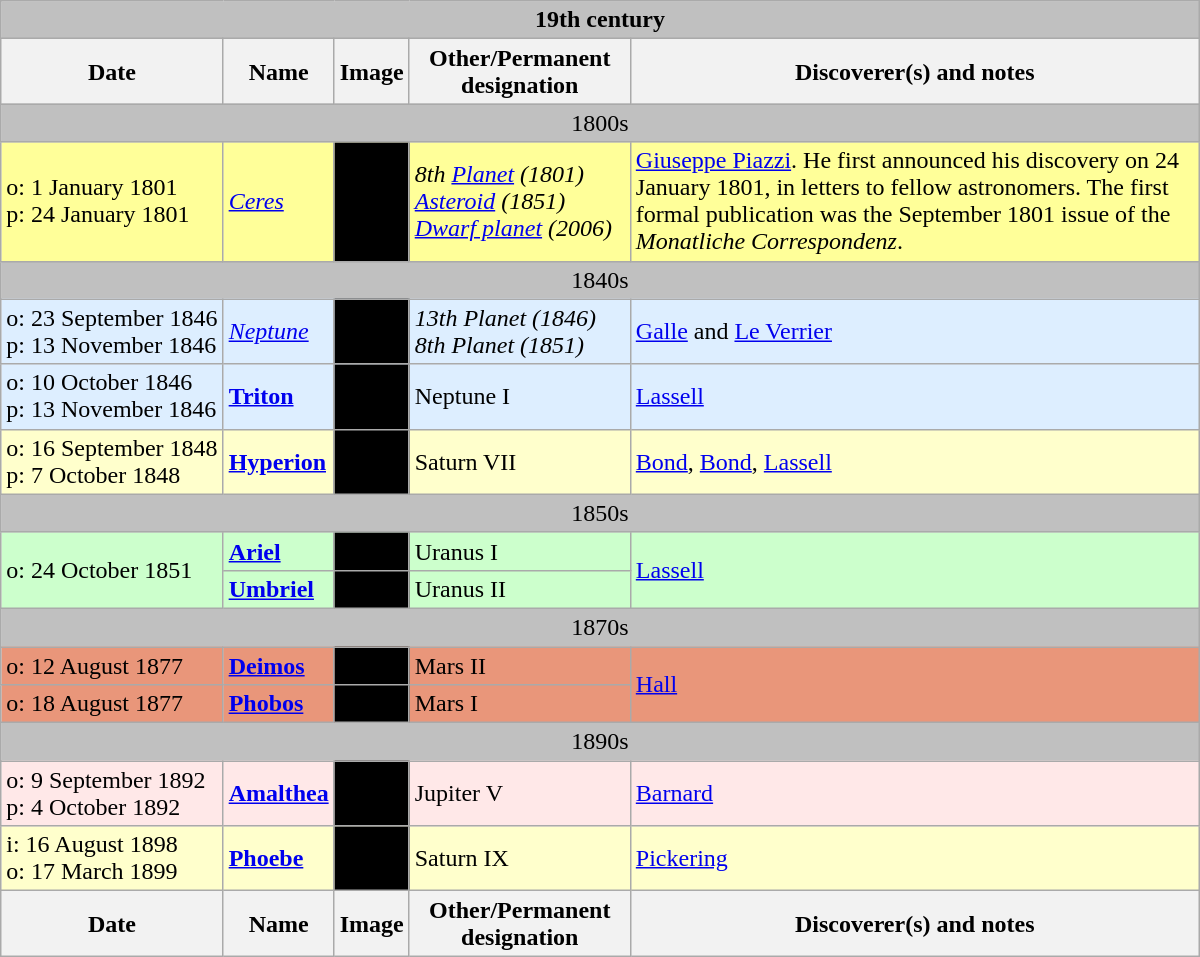<table class="wikitable" width="800">
<tr>
<th colspan="5" style="background-color: Silver; text-align: center;" id="c19th">19th century</th>
</tr>
<tr>
<th>Date</th>
<th>Name</th>
<th>Image</th>
<th>Other/Permanent designation</th>
<th>Discoverer(s) and notes</th>
</tr>
<tr>
<td colspan="5" style="background-color: Silver; text-align: center;" id="a1800s">1800s</td>
</tr>
<tr bgcolor="#FFFF99">
<td style="white-space: nowrap">o: 1 January 1801<br>p: 24 January 1801</td>
<td><em><a href='#'>Ceres</a></em></td>
<td bgcolor="Black"></td>
<td><em>8th <a href='#'>Planet</a> (1801)<br><a href='#'>Asteroid</a> (1851)<br><a href='#'>Dwarf planet</a> (2006)</em></td>
<td><a href='#'>Giuseppe Piazzi</a>. He first announced his discovery on 24 January 1801, in letters to fellow astronomers. The first formal publication was the September 1801 issue of the <em>Monatliche Correspondenz</em>.</td>
</tr>
<tr>
<td colspan="5" style="background-color: Silver; text-align: center;" id="a1840s">1840s</td>
</tr>
<tr bgcolor="#DDEEFF">
<td style="white-space: nowrap">o: 23 September 1846<br>p: 13 November 1846</td>
<td><em><a href='#'>Neptune</a></em></td>
<td bgcolor="Black"></td>
<td><em>13th Planet (1846)<br>8th Planet (1851)</em></td>
<td><a href='#'>Galle</a> and <a href='#'>Le Verrier</a></td>
</tr>
<tr bgcolor="#DDEEFF">
<td style="white-space: nowrap">o: 10 October 1846<br>p: 13 November 1846</td>
<td><strong><a href='#'>Triton</a></strong></td>
<td bgcolor="Black"></td>
<td>Neptune I</td>
<td><a href='#'>Lassell</a></td>
</tr>
<tr bgcolor="#FFFFCC">
<td style="white-space: nowrap">o: 16 September 1848<br>p: 7 October 1848</td>
<td><strong><a href='#'>Hyperion</a></strong></td>
<td bgcolor="Black"></td>
<td>Saturn VII</td>
<td><a href='#'>Bond</a>, <a href='#'>Bond</a>, <a href='#'>Lassell</a></td>
</tr>
<tr>
<td colspan="5" style="background-color: Silver; text-align: center;" id="a1850s">1850s</td>
</tr>
<tr bgcolor="#CCFFCC">
<td style="white-space: nowrap;" rowspan="2">o: 24 October 1851</td>
<td><strong><a href='#'>Ariel</a></strong></td>
<td bgcolor="Black"></td>
<td>Uranus I</td>
<td rowspan="2"><a href='#'>Lassell</a></td>
</tr>
<tr bgcolor="#CCFFCC">
<td><strong><a href='#'>Umbriel</a></strong></td>
<td bgcolor="Black"></td>
<td>Uranus II</td>
</tr>
<tr>
<td colspan="5" style="background-color: Silver; text-align: center;" id="a1870s">1870s</td>
</tr>
<tr bgcolor="#E9967A">
<td style="white-space: nowrap">o: 12 August 1877</td>
<td><strong><a href='#'>Deimos</a></strong></td>
<td bgcolor="Black"></td>
<td>Mars II</td>
<td rowspan="2"><a href='#'>Hall</a></td>
</tr>
<tr bgcolor="#E9967A">
<td style="white-space: nowrap">o: 18 August 1877</td>
<td><strong><a href='#'>Phobos</a></strong></td>
<td bgcolor="Black"></td>
<td>Mars I</td>
</tr>
<tr>
<td colspan="5" style="background-color: Silver; text-align: center;" id="a1890s">1890s</td>
</tr>
<tr bgcolor="#FFE8E8">
<td style="white-space: nowrap">o: 9 September 1892<br>p: 4 October 1892</td>
<td><strong><a href='#'>Amalthea</a></strong></td>
<td bgcolor="Black"></td>
<td>Jupiter V</td>
<td><a href='#'>Barnard</a></td>
</tr>
<tr bgcolor="#FFFFCC">
<td style="white-space: nowrap">i: 16 August 1898<br>o: 17 March 1899</td>
<td><strong><a href='#'>Phoebe</a></strong></td>
<td bgcolor="Black"></td>
<td>Saturn IX</td>
<td><a href='#'>Pickering</a></td>
</tr>
<tr>
<th>Date</th>
<th>Name</th>
<th>Image</th>
<th>Other/Permanent designation</th>
<th>Discoverer(s) and notes</th>
</tr>
</table>
